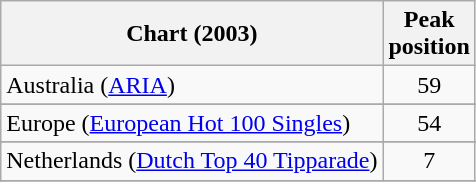<table class="wikitable">
<tr>
<th align="left">Chart (2003)</th>
<th align="left">Peak<br>position</th>
</tr>
<tr>
<td align="left">Australia (<a href='#'>ARIA</a>)</td>
<td align="center">59</td>
</tr>
<tr>
</tr>
<tr>
</tr>
<tr>
<td>Europe (<a href='#'>European Hot 100 Singles</a>)</td>
<td align="center">54</td>
</tr>
<tr>
</tr>
<tr>
</tr>
<tr>
<td>Netherlands (<a href='#'>Dutch Top 40 Tipparade</a>)</td>
<td align="center">7</td>
</tr>
<tr>
</tr>
<tr>
</tr>
<tr>
</tr>
<tr>
</tr>
<tr>
</tr>
<tr>
</tr>
<tr>
</tr>
<tr>
</tr>
</table>
